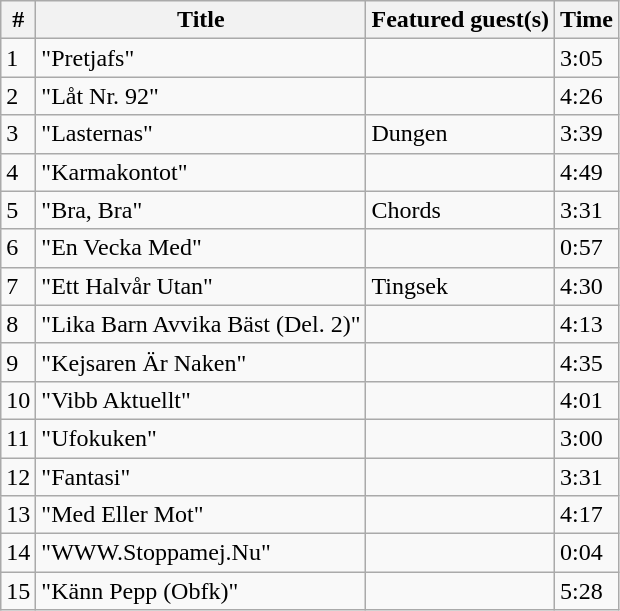<table class="wikitable">
<tr>
<th style="text-align:center;">#</th>
<th style="text-align:center;">Title</th>
<th style="text-align:center;">Featured guest(s)</th>
<th style="text-align:center;">Time</th>
</tr>
<tr>
<td>1</td>
<td>"Pretjafs"</td>
<td></td>
<td>3:05</td>
</tr>
<tr>
<td>2</td>
<td>"Låt Nr. 92"</td>
<td></td>
<td>4:26</td>
</tr>
<tr>
<td>3</td>
<td>"Lasternas"</td>
<td>Dungen</td>
<td>3:39</td>
</tr>
<tr>
<td>4</td>
<td>"Karmakontot"</td>
<td></td>
<td>4:49</td>
</tr>
<tr>
<td>5</td>
<td>"Bra, Bra"</td>
<td>Chords</td>
<td>3:31</td>
</tr>
<tr>
<td>6</td>
<td>"En Vecka Med"</td>
<td></td>
<td>0:57</td>
</tr>
<tr>
<td>7</td>
<td>"Ett Halvår Utan"</td>
<td>Tingsek</td>
<td>4:30</td>
</tr>
<tr>
<td>8</td>
<td>"Lika Barn Avvika Bäst (Del. 2)"</td>
<td></td>
<td>4:13</td>
</tr>
<tr>
<td>9</td>
<td>"Kejsaren Är Naken"</td>
<td></td>
<td>4:35</td>
</tr>
<tr>
<td>10</td>
<td>"Vibb Aktuellt"</td>
<td></td>
<td>4:01</td>
</tr>
<tr>
<td>11</td>
<td>"Ufokuken"</td>
<td></td>
<td>3:00</td>
</tr>
<tr>
<td>12</td>
<td>"Fantasi"</td>
<td></td>
<td>3:31</td>
</tr>
<tr>
<td>13</td>
<td>"Med Eller Mot"</td>
<td></td>
<td>4:17</td>
</tr>
<tr>
<td>14</td>
<td>"WWW.Stoppamej.Nu"</td>
<td></td>
<td>0:04</td>
</tr>
<tr>
<td>15</td>
<td>"Känn Pepp (Obfk)"</td>
<td></td>
<td>5:28</td>
</tr>
</table>
